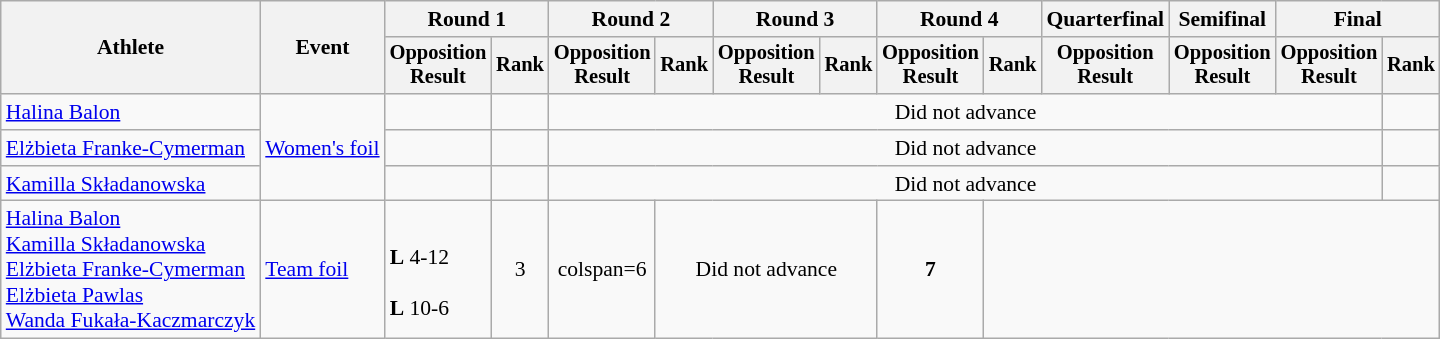<table class="wikitable" style="font-size:90%;">
<tr>
<th rowspan="2">Athlete</th>
<th rowspan="2">Event</th>
<th colspan="2">Round 1</th>
<th colspan="2">Round 2</th>
<th colspan="2">Round 3</th>
<th colspan="2">Round 4</th>
<th colspan="1">Quarterfinal</th>
<th colspan="1">Semifinal</th>
<th colspan=2>Final</th>
</tr>
<tr style="font-size:95%">
<th>Opposition<br>Result</th>
<th>Rank</th>
<th>Opposition<br>Result</th>
<th>Rank</th>
<th>Opposition<br>Result</th>
<th>Rank</th>
<th>Opposition<br>Result</th>
<th>Rank</th>
<th>Opposition<br>Result</th>
<th>Opposition<br>Result</th>
<th>Opposition<br>Result</th>
<th>Rank</th>
</tr>
<tr align=center>
<td align=left><a href='#'>Halina Balon</a></td>
<td align=left rowspan=3><a href='#'>Women's foil</a></td>
<td></td>
<td></td>
<td colspan=9>Did not advance</td>
<td></td>
</tr>
<tr align=center>
<td align=left><a href='#'>Elżbieta Franke-Cymerman</a></td>
<td></td>
<td></td>
<td colspan=9>Did not advance</td>
<td></td>
</tr>
<tr align=center>
<td align=left><a href='#'>Kamilla Składanowska</a></td>
<td></td>
<td></td>
<td colspan=9>Did not advance</td>
<td></td>
</tr>
<tr align=center>
<td align=left><a href='#'>Halina Balon</a><br><a href='#'>Kamilla Składanowska</a><br><a href='#'>Elżbieta Franke-Cymerman</a><br><a href='#'>Elżbieta Pawlas</a><br><a href='#'>Wanda Fukała-Kaczmarczyk</a></td>
<td align=left><a href='#'>Team foil</a></td>
<td align=left><br> <strong>L</strong> 4-12<br><br> <strong>L</strong> 10-6</td>
<td>3</td>
<td>colspan=6 </td>
<td colspan=3>Did not advance</td>
<td><strong>7</strong></td>
</tr>
</table>
